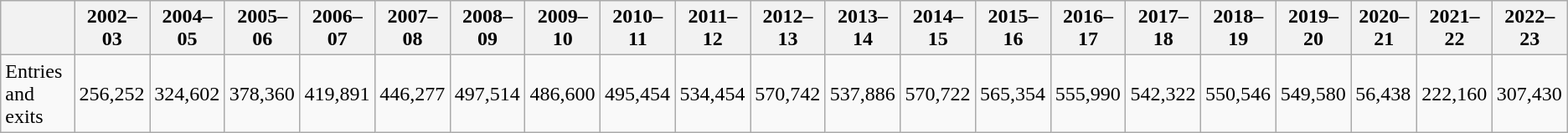<table class="wikitable">
<tr>
<th></th>
<th>2002–03</th>
<th>2004–05</th>
<th>2005–06</th>
<th>2006–07</th>
<th>2007–08</th>
<th>2008–09</th>
<th>2009–10</th>
<th>2010–11</th>
<th>2011–12</th>
<th>2012–13</th>
<th>2013–14</th>
<th>2014–15</th>
<th>2015–16</th>
<th>2016–17</th>
<th>2017–18</th>
<th>2018–19</th>
<th>2019–20</th>
<th>2020–21</th>
<th>2021–22</th>
<th>2022–23</th>
</tr>
<tr>
<td>Entries and exits</td>
<td>256,252</td>
<td>324,602</td>
<td>378,360</td>
<td>419,891</td>
<td>446,277</td>
<td>497,514</td>
<td>486,600</td>
<td>495,454</td>
<td>534,454</td>
<td>570,742</td>
<td>537,886</td>
<td>570,722</td>
<td>565,354</td>
<td>555,990</td>
<td>542,322</td>
<td>550,546</td>
<td>549,580</td>
<td>56,438</td>
<td>222,160</td>
<td>307,430</td>
</tr>
</table>
